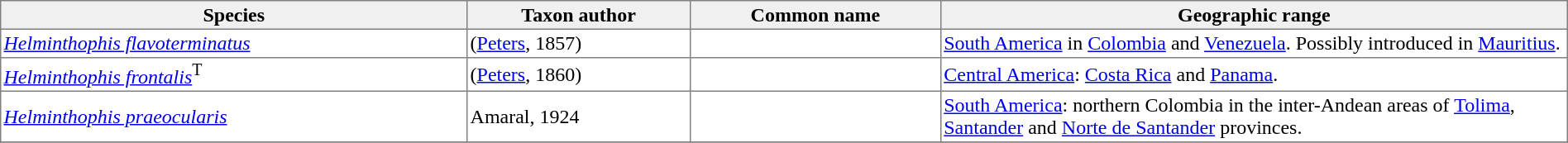<table cellspacing=0 cellpadding=2 border=1 style="border-collapse: collapse;">
<tr>
<th bgcolor="#f0f0f0">Species</th>
<th bgcolor="#f0f0f0">Taxon author</th>
<th bgcolor="#f0f0f0">Common name</th>
<th bgcolor="#f0f0f0">Geographic range</th>
</tr>
<tr>
<td><em><a href='#'>Helminthophis flavoterminatus</a></em></td>
<td>(<a href='#'>Peters</a>, 1857)</td>
<td></td>
<td style="width:40%"><a href='#'>South America</a> in <a href='#'>Colombia</a> and <a href='#'>Venezuela</a>. Possibly introduced in <a href='#'>Mauritius</a>.</td>
</tr>
<tr>
<td><em><a href='#'>Helminthophis frontalis</a></em><span><sup>T</sup></span></td>
<td>(<a href='#'>Peters</a>, 1860)</td>
<td></td>
<td><a href='#'>Central America</a>: <a href='#'>Costa Rica</a> and <a href='#'>Panama</a>.</td>
</tr>
<tr>
<td><em><a href='#'>Helminthophis praeocularis</a></em></td>
<td>Amaral, 1924</td>
<td></td>
<td><a href='#'>South America</a>: northern Colombia in the inter-Andean areas of <a href='#'>Tolima</a>, <a href='#'>Santander</a> and <a href='#'>Norte de Santander</a> provinces.</td>
</tr>
<tr>
</tr>
</table>
